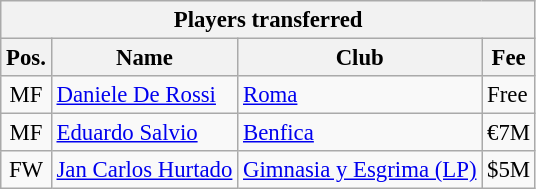<table class="wikitable" style="font-size:95%;">
<tr>
<th colspan="5">Players transferred</th>
</tr>
<tr>
<th>Pos.</th>
<th>Name</th>
<th>Club</th>
<th>Fee</th>
</tr>
<tr>
<td align="center">MF</td>
<td> <a href='#'>Daniele De Rossi</a></td>
<td> <a href='#'>Roma</a></td>
<td>Free</td>
</tr>
<tr>
<td align="center">MF</td>
<td> <a href='#'>Eduardo Salvio</a></td>
<td> <a href='#'>Benfica</a></td>
<td>€7M</td>
</tr>
<tr>
<td align="center">FW</td>
<td> <a href='#'>Jan Carlos Hurtado</a></td>
<td> <a href='#'>Gimnasia y Esgrima (LP)</a></td>
<td>$5M</td>
</tr>
</table>
